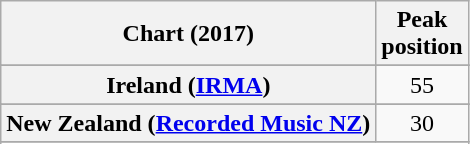<table class="wikitable sortable plainrowheaders" style="text-align:center">
<tr>
<th scope="col">Chart (2017)</th>
<th scope="col">Peak<br>position</th>
</tr>
<tr>
</tr>
<tr>
</tr>
<tr>
</tr>
<tr>
</tr>
<tr>
</tr>
<tr>
</tr>
<tr>
<th scope="row">Ireland (<a href='#'>IRMA</a>)</th>
<td>55</td>
</tr>
<tr>
</tr>
<tr>
<th scope="row">New Zealand (<a href='#'>Recorded Music NZ</a>)</th>
<td>30</td>
</tr>
<tr>
</tr>
<tr>
</tr>
<tr>
</tr>
<tr>
</tr>
<tr>
</tr>
<tr>
</tr>
</table>
